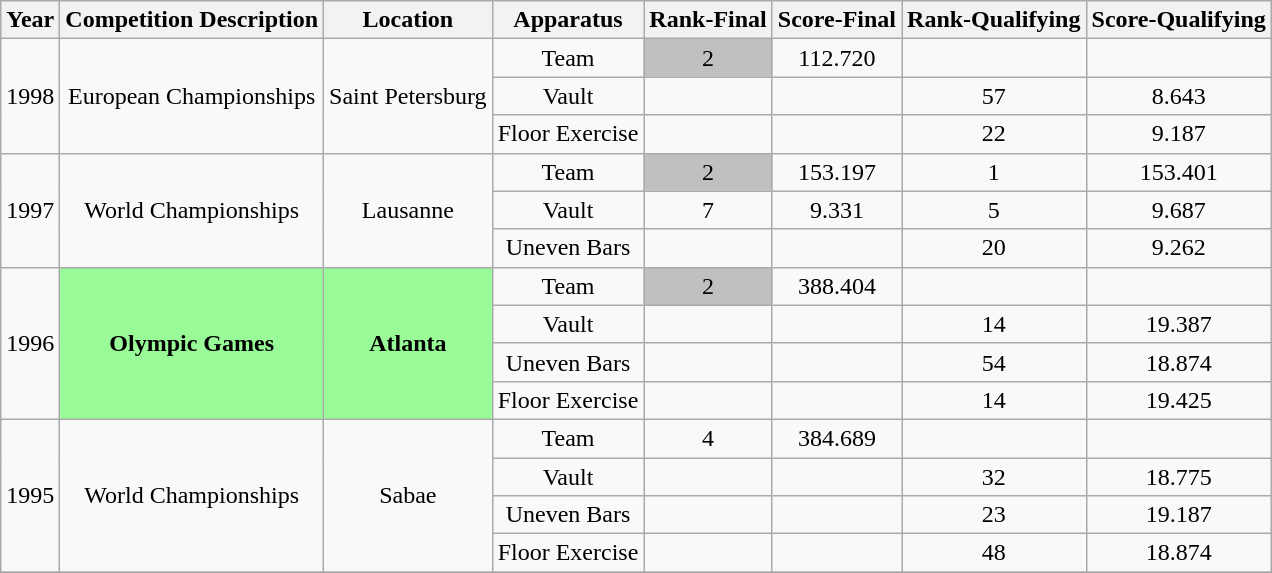<table class="wikitable" style="text-align:center">
<tr>
<th>Year</th>
<th>Competition Description</th>
<th>Location</th>
<th>Apparatus</th>
<th>Rank-Final</th>
<th>Score-Final</th>
<th>Rank-Qualifying</th>
<th>Score-Qualifying</th>
</tr>
<tr>
<td rowspan=3>1998</td>
<td rowspan=3>European Championships</td>
<td rowspan=3>Saint Petersburg</td>
<td>Team</td>
<td bgcolor=silver>2</td>
<td>112.720</td>
<td></td>
<td></td>
</tr>
<tr>
<td>Vault</td>
<td></td>
<td></td>
<td>57</td>
<td>8.643</td>
</tr>
<tr>
<td>Floor Exercise</td>
<td></td>
<td></td>
<td>22</td>
<td>9.187</td>
</tr>
<tr>
<td rowspan=3>1997</td>
<td rowspan=3>World Championships</td>
<td rowspan=3>Lausanne</td>
<td>Team</td>
<td bgcolor=silver>2</td>
<td>153.197</td>
<td>1</td>
<td>153.401</td>
</tr>
<tr>
<td>Vault</td>
<td>7</td>
<td>9.331</td>
<td>5</td>
<td>9.687</td>
</tr>
<tr>
<td>Uneven Bars</td>
<td></td>
<td></td>
<td>20</td>
<td>9.262</td>
</tr>
<tr>
<td rowspan=4>1996</td>
<td bgcolor=98FB98 rowspan=4><strong>Olympic Games</strong></td>
<td bgcolor=98FB98 rowspan=4><strong>Atlanta</strong></td>
<td>Team</td>
<td bgcolor=silver>2</td>
<td>388.404</td>
<td></td>
<td></td>
</tr>
<tr>
<td>Vault</td>
<td></td>
<td></td>
<td>14</td>
<td>19.387</td>
</tr>
<tr>
<td>Uneven Bars</td>
<td></td>
<td></td>
<td>54</td>
<td>18.874</td>
</tr>
<tr>
<td>Floor Exercise</td>
<td></td>
<td></td>
<td>14</td>
<td>19.425</td>
</tr>
<tr>
<td rowspan=4>1995</td>
<td rowspan=4>World Championships</td>
<td rowspan=4>Sabae</td>
<td>Team</td>
<td>4</td>
<td>384.689</td>
<td></td>
<td></td>
</tr>
<tr>
<td>Vault</td>
<td></td>
<td></td>
<td>32</td>
<td>18.775</td>
</tr>
<tr>
<td>Uneven Bars</td>
<td></td>
<td></td>
<td>23</td>
<td>19.187</td>
</tr>
<tr>
<td>Floor Exercise</td>
<td></td>
<td></td>
<td>48</td>
<td>18.874</td>
</tr>
<tr>
</tr>
</table>
